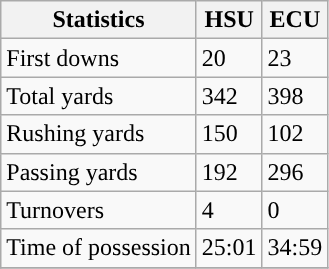<table class="wikitable" style="float: left;">
<tr>
<th>Statistics</th>
<th>HSU</th>
<th>ECU</th>
</tr>
<tr>
<td>First downs</td>
<td>20</td>
<td>23</td>
</tr>
<tr>
<td>Total yards</td>
<td>342</td>
<td>398</td>
</tr>
<tr>
<td>Rushing yards</td>
<td>150</td>
<td>102</td>
</tr>
<tr>
<td>Passing yards</td>
<td>192</td>
<td>296</td>
</tr>
<tr>
<td>Turnovers</td>
<td>4</td>
<td>0</td>
</tr>
<tr>
<td>Time of possession</td>
<td>25:01</td>
<td>34:59</td>
</tr>
<tr>
</tr>
</table>
